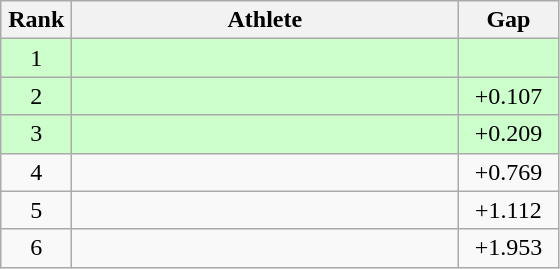<table class=wikitable style="text-align:center">
<tr>
<th width=40>Rank</th>
<th width=250>Athlete</th>
<th width=60>Gap</th>
</tr>
<tr bgcolor="ccffcc">
<td>1</td>
<td align=left></td>
<td></td>
</tr>
<tr bgcolor="ccffcc">
<td>2</td>
<td align=left></td>
<td>+0.107</td>
</tr>
<tr bgcolor="ccffcc">
<td>3</td>
<td align=left></td>
<td>+0.209</td>
</tr>
<tr>
<td>4</td>
<td align=left></td>
<td>+0.769</td>
</tr>
<tr>
<td>5</td>
<td align=left></td>
<td>+1.112</td>
</tr>
<tr>
<td>6</td>
<td align=left></td>
<td>+1.953</td>
</tr>
</table>
